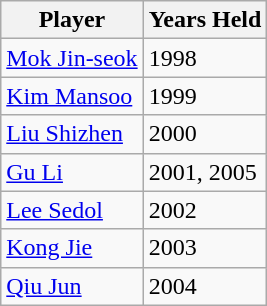<table class="wikitable">
<tr>
<th>Player</th>
<th>Years Held</th>
</tr>
<tr>
<td> <a href='#'>Mok Jin-seok</a></td>
<td>1998</td>
</tr>
<tr>
<td> <a href='#'>Kim Mansoo</a></td>
<td>1999</td>
</tr>
<tr>
<td> <a href='#'>Liu Shizhen</a></td>
<td>2000</td>
</tr>
<tr>
<td> <a href='#'>Gu Li</a></td>
<td>2001, 2005</td>
</tr>
<tr>
<td>  <a href='#'>Lee Sedol</a></td>
<td>2002</td>
</tr>
<tr>
<td> <a href='#'>Kong Jie</a></td>
<td>2003</td>
</tr>
<tr>
<td> <a href='#'>Qiu Jun</a></td>
<td>2004</td>
</tr>
</table>
